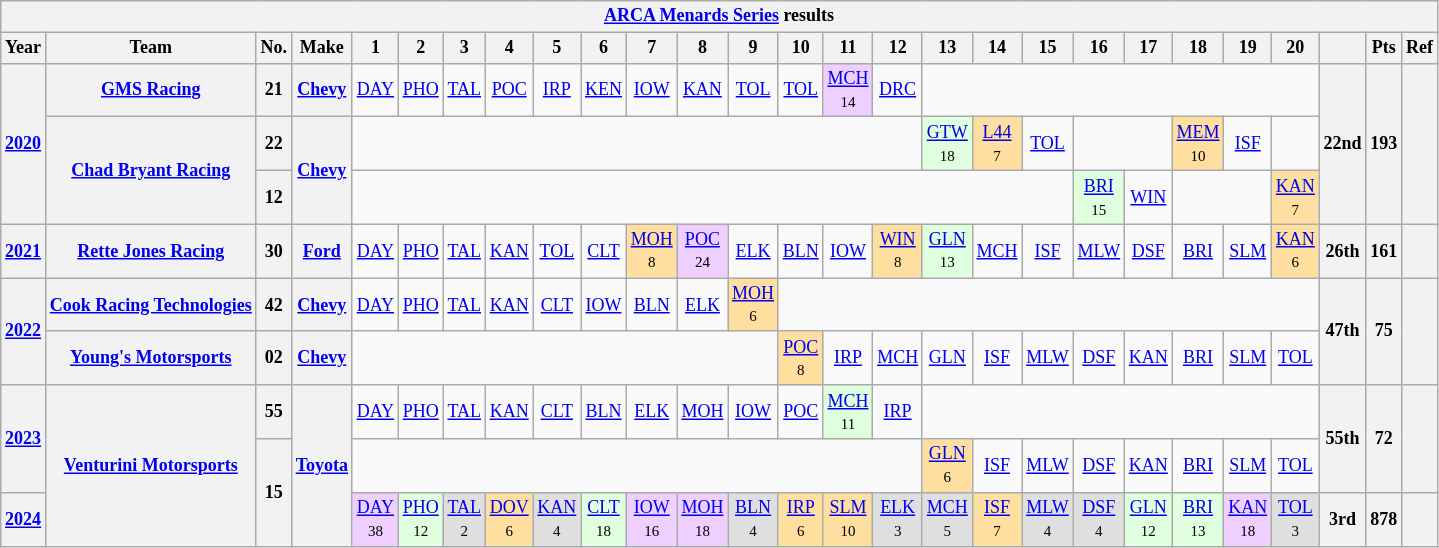<table class="wikitable" style="text-align:center; font-size:75%">
<tr>
<th colspan=27><a href='#'>ARCA Menards Series</a> results</th>
</tr>
<tr>
<th>Year</th>
<th>Team</th>
<th>No.</th>
<th>Make</th>
<th>1</th>
<th>2</th>
<th>3</th>
<th>4</th>
<th>5</th>
<th>6</th>
<th>7</th>
<th>8</th>
<th>9</th>
<th>10</th>
<th>11</th>
<th>12</th>
<th>13</th>
<th>14</th>
<th>15</th>
<th>16</th>
<th>17</th>
<th>18</th>
<th>19</th>
<th>20</th>
<th></th>
<th>Pts</th>
<th>Ref</th>
</tr>
<tr>
<th rowspan=3><a href='#'>2020</a></th>
<th><a href='#'>GMS Racing</a></th>
<th>21</th>
<th><a href='#'>Chevy</a></th>
<td><a href='#'>DAY</a></td>
<td><a href='#'>PHO</a></td>
<td><a href='#'>TAL</a></td>
<td><a href='#'>POC</a></td>
<td><a href='#'>IRP</a></td>
<td><a href='#'>KEN</a></td>
<td><a href='#'>IOW</a></td>
<td><a href='#'>KAN</a></td>
<td><a href='#'>TOL</a></td>
<td><a href='#'>TOL</a></td>
<td style="background:#EFCFFF;"><a href='#'>MCH</a><br><small>14</small></td>
<td><a href='#'>DRC</a></td>
<td colspan=8></td>
<th rowspan=3>22nd</th>
<th rowspan=3>193</th>
<th rowspan=3></th>
</tr>
<tr>
<th rowspan=2><a href='#'>Chad Bryant Racing</a></th>
<th>22</th>
<th rowspan=2><a href='#'>Chevy</a></th>
<td colspan=12></td>
<td style="background:#DFFFDF;"><a href='#'>GTW</a><br><small>18</small></td>
<td style="background:#FFDF9F;"><a href='#'>L44</a><br><small>7</small></td>
<td><a href='#'>TOL</a></td>
<td colspan=2></td>
<td style="background:#FFDF9F;"><a href='#'>MEM</a><br><small>10</small></td>
<td><a href='#'>ISF</a></td>
<td></td>
</tr>
<tr>
<th>12</th>
<td colspan=15></td>
<td style="background:#DFFFDF;"><a href='#'>BRI</a><br><small>15</small></td>
<td><a href='#'>WIN</a></td>
<td colspan=2></td>
<td style="background:#FFDF9F;"><a href='#'>KAN</a><br><small>7</small></td>
</tr>
<tr>
<th><a href='#'>2021</a></th>
<th><a href='#'>Rette Jones Racing</a></th>
<th>30</th>
<th><a href='#'>Ford</a></th>
<td><a href='#'>DAY</a></td>
<td><a href='#'>PHO</a></td>
<td><a href='#'>TAL</a></td>
<td><a href='#'>KAN</a></td>
<td><a href='#'>TOL</a></td>
<td><a href='#'>CLT</a></td>
<td style="background:#FFDF9F;"><a href='#'>MOH</a><br><small>8</small></td>
<td style="background:#EFCFFF;"><a href='#'>POC</a><br><small>24</small></td>
<td><a href='#'>ELK</a></td>
<td><a href='#'>BLN</a></td>
<td><a href='#'>IOW</a></td>
<td style="background:#FFDF9F;"><a href='#'>WIN</a><br><small>8</small></td>
<td style="background:#DFFFDF;"><a href='#'>GLN</a><br><small>13</small></td>
<td><a href='#'>MCH</a></td>
<td><a href='#'>ISF</a></td>
<td><a href='#'>MLW</a></td>
<td><a href='#'>DSF</a></td>
<td><a href='#'>BRI</a></td>
<td><a href='#'>SLM</a></td>
<td style="background:#FFDF9F;"><a href='#'>KAN</a><br><small>6</small></td>
<th>26th</th>
<th>161</th>
<th></th>
</tr>
<tr>
<th rowspan=2><a href='#'>2022</a></th>
<th><a href='#'>Cook Racing Technologies</a></th>
<th>42</th>
<th><a href='#'>Chevy</a></th>
<td><a href='#'>DAY</a></td>
<td><a href='#'>PHO</a></td>
<td><a href='#'>TAL</a></td>
<td><a href='#'>KAN</a></td>
<td><a href='#'>CLT</a></td>
<td><a href='#'>IOW</a></td>
<td><a href='#'>BLN</a></td>
<td><a href='#'>ELK</a></td>
<td style="background:#FFDF9F;"><a href='#'>MOH</a><br><small>6</small></td>
<td colspan=11></td>
<th rowspan=2>47th</th>
<th rowspan=2>75</th>
<th rowspan=2></th>
</tr>
<tr>
<th><a href='#'>Young's Motorsports</a></th>
<th>02</th>
<th><a href='#'>Chevy</a></th>
<td colspan=9></td>
<td style="background:#FFDF9F;"><a href='#'>POC</a><br><small>8</small></td>
<td><a href='#'>IRP</a></td>
<td><a href='#'>MCH</a></td>
<td><a href='#'>GLN</a></td>
<td><a href='#'>ISF</a></td>
<td><a href='#'>MLW</a></td>
<td><a href='#'>DSF</a></td>
<td><a href='#'>KAN</a></td>
<td><a href='#'>BRI</a></td>
<td><a href='#'>SLM</a></td>
<td><a href='#'>TOL</a></td>
</tr>
<tr>
<th rowspan=2><a href='#'>2023</a></th>
<th rowspan=3><a href='#'>Venturini Motorsports</a></th>
<th>55</th>
<th rowspan=3><a href='#'>Toyota</a></th>
<td><a href='#'>DAY</a></td>
<td><a href='#'>PHO</a></td>
<td><a href='#'>TAL</a></td>
<td><a href='#'>KAN</a></td>
<td><a href='#'>CLT</a></td>
<td><a href='#'>BLN</a></td>
<td><a href='#'>ELK</a></td>
<td><a href='#'>MOH</a></td>
<td><a href='#'>IOW</a></td>
<td><a href='#'>POC</a></td>
<td style="background:#DFFFDF;"><a href='#'>MCH</a><br><small>11</small></td>
<td><a href='#'>IRP</a></td>
<td colspan=8></td>
<th rowspan=2>55th</th>
<th rowspan=2>72</th>
<th rowspan=2></th>
</tr>
<tr>
<th rowspan=2>15</th>
<td colspan=12></td>
<td style="background:#FFDF9F;"><a href='#'>GLN</a><br><small>6</small></td>
<td><a href='#'>ISF</a></td>
<td><a href='#'>MLW</a></td>
<td><a href='#'>DSF</a></td>
<td><a href='#'>KAN</a></td>
<td><a href='#'>BRI</a></td>
<td><a href='#'>SLM</a></td>
<td><a href='#'>TOL</a></td>
</tr>
<tr>
<th><a href='#'>2024</a></th>
<td style="background:#EFCFFF;"><a href='#'>DAY</a><br><small>38</small></td>
<td style="background:#DFFFDF;"><a href='#'>PHO</a><br><small>12</small></td>
<td style="background:#DFDFDF;"><a href='#'>TAL</a><br><small>2</small></td>
<td style="background:#FFDF9F;"><a href='#'>DOV</a><br><small>6</small></td>
<td style="background:#DFDFDF;"><a href='#'>KAN</a><br><small>4</small></td>
<td style="background:#DFFFDF;"><a href='#'>CLT</a><br><small>18</small></td>
<td style="background:#EFCFFF;"><a href='#'>IOW</a><br><small>16</small></td>
<td style="background:#EFCFFF;"><a href='#'>MOH</a><br><small>18</small></td>
<td style="background:#DFDFDF;"><a href='#'>BLN</a><br><small>4</small></td>
<td style="background:#FFDF9F;"><a href='#'>IRP</a><br><small>6</small></td>
<td style="background:#FFDF9F;"><a href='#'>SLM</a><br><small>10</small></td>
<td style="background:#DFDFDF;"><a href='#'>ELK</a><br><small>3</small></td>
<td style="background:#DFDFDF;"><a href='#'>MCH</a><br><small>5</small></td>
<td style="background:#FFDF9F;"><a href='#'>ISF</a><br><small>7</small></td>
<td style="background:#DFDFDF;"><a href='#'>MLW</a><br><small>4</small></td>
<td style="background:#DFDFDF;"><a href='#'>DSF</a><br><small>4</small></td>
<td style="background:#DFFFDF;"><a href='#'>GLN</a><br><small>12</small></td>
<td style="background:#DFFFDF;"><a href='#'>BRI</a><br><small>13</small></td>
<td style="background:#EFCFFF;"><a href='#'>KAN</a><br><small>18</small></td>
<td style="background:#DFDFDF;"><a href='#'>TOL</a><br><small>3</small></td>
<th>3rd</th>
<th>878</th>
<th></th>
</tr>
</table>
